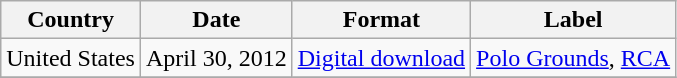<table class="wikitable">
<tr>
<th>Country</th>
<th>Date</th>
<th>Format</th>
<th>Label</th>
</tr>
<tr>
<td>United States</td>
<td>April 30, 2012</td>
<td><a href='#'>Digital download</a></td>
<td><a href='#'>Polo Grounds</a>, <a href='#'>RCA</a></td>
</tr>
<tr>
</tr>
</table>
